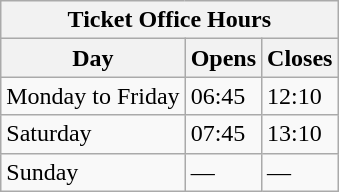<table class="wikitable">
<tr>
<th colspan=3>Ticket Office Hours</th>
</tr>
<tr>
<th>Day</th>
<th>Opens</th>
<th>Closes</th>
</tr>
<tr>
<td>Monday to Friday</td>
<td>06:45</td>
<td>12:10</td>
</tr>
<tr>
<td>Saturday</td>
<td>07:45</td>
<td>13:10</td>
</tr>
<tr>
<td>Sunday</td>
<td>—</td>
<td>—</td>
</tr>
</table>
